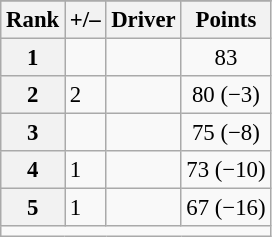<table class="wikitable sortable" style="font-size: 95%;">
<tr>
</tr>
<tr>
<th scope="col">Rank</th>
<th scope="col">+/–</th>
<th scope="col">Driver</th>
<th scope="col">Points</th>
</tr>
<tr>
<th scope="row">1</th>
<td align="left"></td>
<td></td>
<td align="center">83</td>
</tr>
<tr>
<th scope="row">2</th>
<td align="left"> 2</td>
<td></td>
<td align="center">80 (−3)</td>
</tr>
<tr>
<th scope="row">3</th>
<td align="left"></td>
<td></td>
<td align="center">75 (−8)</td>
</tr>
<tr>
<th scope="row">4</th>
<td align="left"> 1</td>
<td></td>
<td align="center">73 (−10)</td>
</tr>
<tr>
<th scope="row">5</th>
<td align="left"> 1</td>
<td></td>
<td align="center">67 (−16)</td>
</tr>
<tr class="sortbottom">
<td colspan="9"></td>
</tr>
</table>
